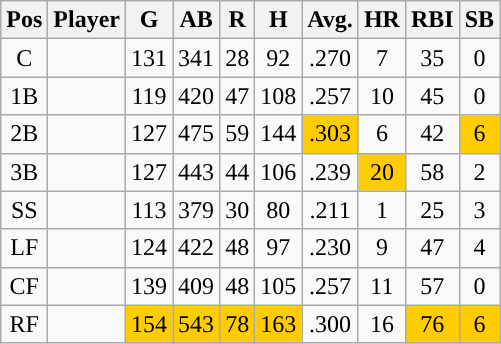<table class="wikitable sortable">
<tr>
<th>Pos</th>
<th>Player</th>
<th>G</th>
<th>AB</th>
<th>R</th>
<th>H</th>
<th>Avg.</th>
<th>HR</th>
<th>RBI</th>
<th>SB</th>
</tr>
<tr align="center">
<td>C</td>
<td></td>
<td>131</td>
<td>341</td>
<td>28</td>
<td>92</td>
<td>.270</td>
<td>7</td>
<td>35</td>
<td>0</td>
</tr>
<tr align="center">
<td>1B</td>
<td></td>
<td>119</td>
<td>420</td>
<td>47</td>
<td>108</td>
<td>.257</td>
<td>10</td>
<td>45</td>
<td>0</td>
</tr>
<tr align="center">
<td>2B</td>
<td></td>
<td>127</td>
<td>475</td>
<td>59</td>
<td>144</td>
<td bgcolor="#FFCC00">.303</td>
<td>6</td>
<td>42</td>
<td bgcolor="#FFCC00">6</td>
</tr>
<tr align="center">
<td>3B</td>
<td></td>
<td>127</td>
<td>443</td>
<td>44</td>
<td>106</td>
<td>.239</td>
<td bgcolor="#FFCC00">20</td>
<td>58</td>
<td>2</td>
</tr>
<tr align="center">
<td>SS</td>
<td></td>
<td>113</td>
<td>379</td>
<td>30</td>
<td>80</td>
<td>.211</td>
<td>1</td>
<td>25</td>
<td>3</td>
</tr>
<tr align="center">
<td>LF</td>
<td></td>
<td>124</td>
<td>422</td>
<td>48</td>
<td>97</td>
<td>.230</td>
<td>9</td>
<td>47</td>
<td>4</td>
</tr>
<tr align="center">
<td>CF</td>
<td></td>
<td>139</td>
<td>409</td>
<td>48</td>
<td>105</td>
<td>.257</td>
<td>11</td>
<td>57</td>
<td>0</td>
</tr>
<tr align="center">
<td>RF</td>
<td></td>
<td bgcolor="#FFCC00">154</td>
<td bgcolor="#FFCC00">543</td>
<td bgcolor="#FFCC00">78</td>
<td bgcolor="#FFCC00">163</td>
<td>.300</td>
<td>16</td>
<td bgcolor="#FFCC00">76</td>
<td bgcolor="#FFCC00">6</td>
</tr>
</table>
